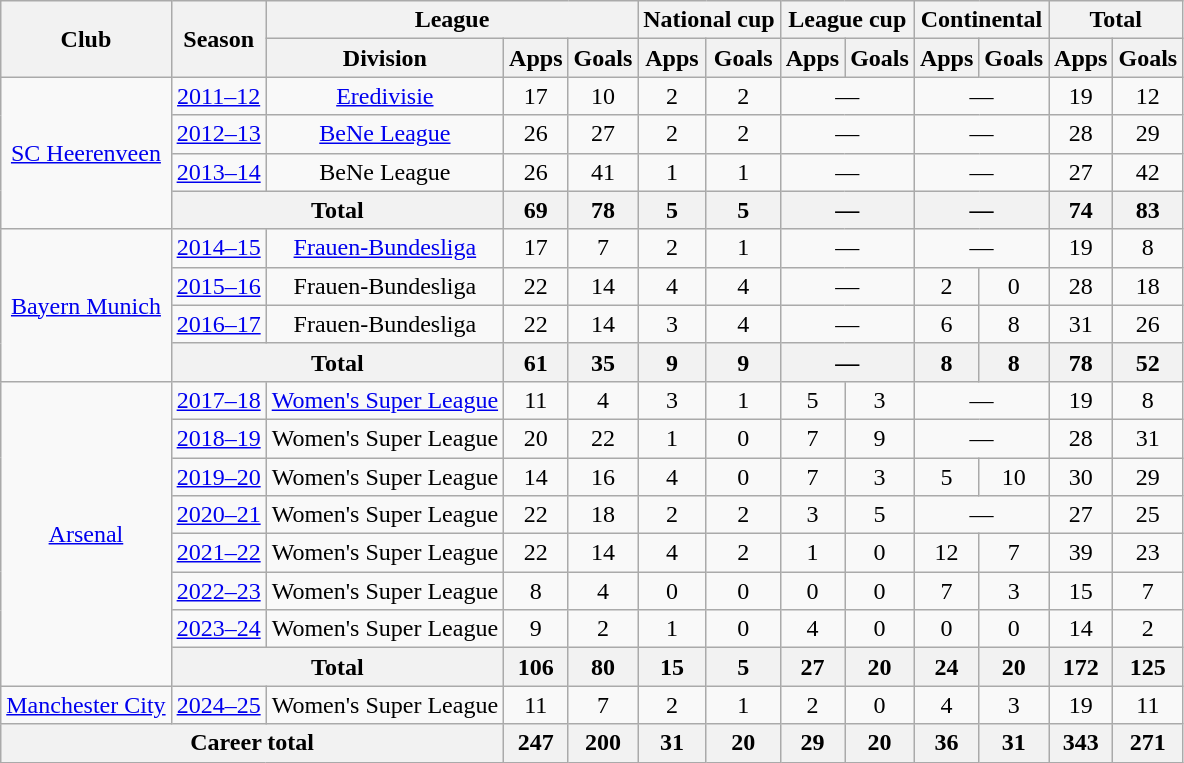<table class="wikitable" style="text-align:center">
<tr>
<th rowspan="2">Club</th>
<th rowspan="2">Season</th>
<th colspan="3">League</th>
<th colspan="2">National cup</th>
<th colspan="2">League cup</th>
<th colspan="2">Continental</th>
<th colspan="2">Total</th>
</tr>
<tr>
<th>Division</th>
<th>Apps</th>
<th>Goals</th>
<th>Apps</th>
<th>Goals</th>
<th>Apps</th>
<th>Goals</th>
<th>Apps</th>
<th>Goals</th>
<th>Apps</th>
<th>Goals</th>
</tr>
<tr>
<td rowspan="4"><a href='#'>SC Heerenveen</a></td>
<td><a href='#'>2011–12</a></td>
<td><a href='#'>Eredivisie</a></td>
<td>17</td>
<td>10</td>
<td>2</td>
<td>2</td>
<td colspan="2">—</td>
<td colspan="2">—</td>
<td>19</td>
<td>12</td>
</tr>
<tr>
<td><a href='#'>2012–13</a></td>
<td><a href='#'>BeNe League</a></td>
<td>26</td>
<td>27</td>
<td>2</td>
<td>2</td>
<td colspan="2">—</td>
<td colspan="2">—</td>
<td>28</td>
<td>29</td>
</tr>
<tr>
<td><a href='#'>2013–14</a></td>
<td>BeNe League</td>
<td>26</td>
<td>41</td>
<td>1</td>
<td>1</td>
<td colspan="2">—</td>
<td colspan="2">—</td>
<td>27</td>
<td>42</td>
</tr>
<tr>
<th colspan="2">Total</th>
<th>69</th>
<th>78</th>
<th>5</th>
<th>5</th>
<th colspan="2">—</th>
<th colspan="2">—</th>
<th>74</th>
<th>83</th>
</tr>
<tr>
<td rowspan="4"><a href='#'>Bayern Munich</a></td>
<td><a href='#'>2014–15</a></td>
<td><a href='#'>Frauen-Bundesliga</a></td>
<td>17</td>
<td>7</td>
<td>2</td>
<td>1</td>
<td colspan="2">—</td>
<td colspan="2">—</td>
<td>19</td>
<td>8</td>
</tr>
<tr>
<td><a href='#'>2015–16</a></td>
<td>Frauen-Bundesliga</td>
<td>22</td>
<td>14</td>
<td>4</td>
<td>4</td>
<td colspan="2">—</td>
<td>2</td>
<td>0</td>
<td>28</td>
<td>18</td>
</tr>
<tr>
<td><a href='#'>2016–17</a></td>
<td>Frauen-Bundesliga</td>
<td>22</td>
<td>14</td>
<td>3</td>
<td>4</td>
<td colspan="2">—</td>
<td>6</td>
<td>8</td>
<td>31</td>
<td>26</td>
</tr>
<tr>
<th colspan="2">Total</th>
<th>61</th>
<th>35</th>
<th>9</th>
<th>9</th>
<th colspan="2">—</th>
<th>8</th>
<th>8</th>
<th>78</th>
<th>52</th>
</tr>
<tr>
<td rowspan="8"><a href='#'>Arsenal</a></td>
<td><a href='#'>2017–18</a></td>
<td><a href='#'>Women's Super League</a></td>
<td>11</td>
<td>4</td>
<td>3</td>
<td>1</td>
<td>5</td>
<td>3</td>
<td colspan="2">—</td>
<td>19</td>
<td>8</td>
</tr>
<tr>
<td><a href='#'>2018–19</a></td>
<td>Women's Super League</td>
<td>20</td>
<td>22</td>
<td>1</td>
<td>0</td>
<td>7</td>
<td>9</td>
<td colspan="2">—</td>
<td>28</td>
<td>31</td>
</tr>
<tr>
<td><a href='#'>2019–20</a></td>
<td>Women's Super League</td>
<td>14</td>
<td>16</td>
<td>4</td>
<td>0</td>
<td>7</td>
<td>3</td>
<td>5</td>
<td>10</td>
<td>30</td>
<td>29</td>
</tr>
<tr>
<td><a href='#'>2020–21</a></td>
<td>Women's Super League</td>
<td>22</td>
<td>18</td>
<td>2</td>
<td>2</td>
<td>3</td>
<td>5</td>
<td colspan="2">—</td>
<td>27</td>
<td>25</td>
</tr>
<tr>
<td><a href='#'>2021–22</a></td>
<td>Women's Super League</td>
<td>22</td>
<td>14</td>
<td>4</td>
<td>2</td>
<td>1</td>
<td>0</td>
<td>12</td>
<td>7</td>
<td>39</td>
<td>23</td>
</tr>
<tr>
<td><a href='#'>2022–23</a></td>
<td>Women's Super League</td>
<td>8</td>
<td>4</td>
<td>0</td>
<td>0</td>
<td>0</td>
<td>0</td>
<td>7</td>
<td>3</td>
<td>15</td>
<td>7</td>
</tr>
<tr>
<td><a href='#'>2023–24</a></td>
<td>Women's Super League</td>
<td>9</td>
<td>2</td>
<td>1</td>
<td>0</td>
<td>4</td>
<td>0</td>
<td>0</td>
<td>0</td>
<td>14</td>
<td>2</td>
</tr>
<tr>
<th colspan="2">Total</th>
<th>106</th>
<th>80</th>
<th>15</th>
<th>5</th>
<th>27</th>
<th>20</th>
<th>24</th>
<th>20</th>
<th>172</th>
<th>125</th>
</tr>
<tr>
<td><a href='#'>Manchester City</a></td>
<td><a href='#'>2024–25</a></td>
<td>Women's Super League</td>
<td>11</td>
<td>7</td>
<td>2</td>
<td>1</td>
<td>2</td>
<td>0</td>
<td>4</td>
<td>3</td>
<td>19</td>
<td>11</td>
</tr>
<tr>
<th colspan="3">Career total</th>
<th>247</th>
<th>200</th>
<th>31</th>
<th>20</th>
<th>29</th>
<th>20</th>
<th>36</th>
<th>31</th>
<th>343</th>
<th>271</th>
</tr>
</table>
